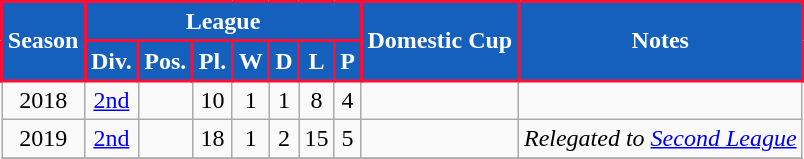<table class="wikitable">
<tr style="background:#d92121;">
<th rowspan="2" ! style="background:#1560BD; color:#FFFFFF; border:2px solid #FD0E35;" scope="col">Season</th>
<th colspan="7" ! style="background:#1560BD; color:#FFFFFF; border:2px solid #FD0E35;" scope="col">League</th>
<th rowspan="2" ! style="background:#1560BD; color:#FFFFFF; border:2px solid #FD0E35;" scope="col">Domestic Cup</th>
<th rowspan="2" ! style="background:#1560BD; color:#FFFFFF; border:2px solid #FD0E35;" scope="col">Notes</th>
</tr>
<tr>
<th style="background:#1560BD; color:#FFFFFF;border:2px solid #FD0E35;" scope="col">Div.</th>
<th style="background:#1560BD; color:#FFFFFF;border:2px solid #FD0E35;" scope="col">Pos.</th>
<th style="background:#1560BD; color:#FFFFFF;border:2px solid #FD0E35;" scope="col">Pl.</th>
<th style="background:#1560BD; color:#FFFFFF;border:2px solid #FD0E35;" scope="col">W</th>
<th style="background:#1560BD; color:#FFFFFF;border:2px solid #FD0E35;" scope="col">D</th>
<th style="background:#1560BD; color:#FFFFFF;border:2px solid #FD0E35;" scope="col">L</th>
<th style="background:#1560BD; color:#FFFFFF;border:2px solid #FD0E35;" scope="col">P</th>
</tr>
<tr>
<td align=center>2018</td>
<td align=center><a href='#'>2nd</a></td>
<td></td>
<td align=center>10</td>
<td align=center>1</td>
<td align=center>1</td>
<td align=center>8</td>
<td align=center>4</td>
<td align=center></td>
<td align=center></td>
</tr>
<tr>
<td align=center>2019</td>
<td align=center><a href='#'>2nd</a></td>
<td></td>
<td align=center>18</td>
<td align=center>1</td>
<td align=center>2</td>
<td align=center>15</td>
<td align=center>5</td>
<td align=center></td>
<td align=center><em>Relegated to <a href='#'>Second League</a></em></td>
</tr>
<tr>
</tr>
</table>
